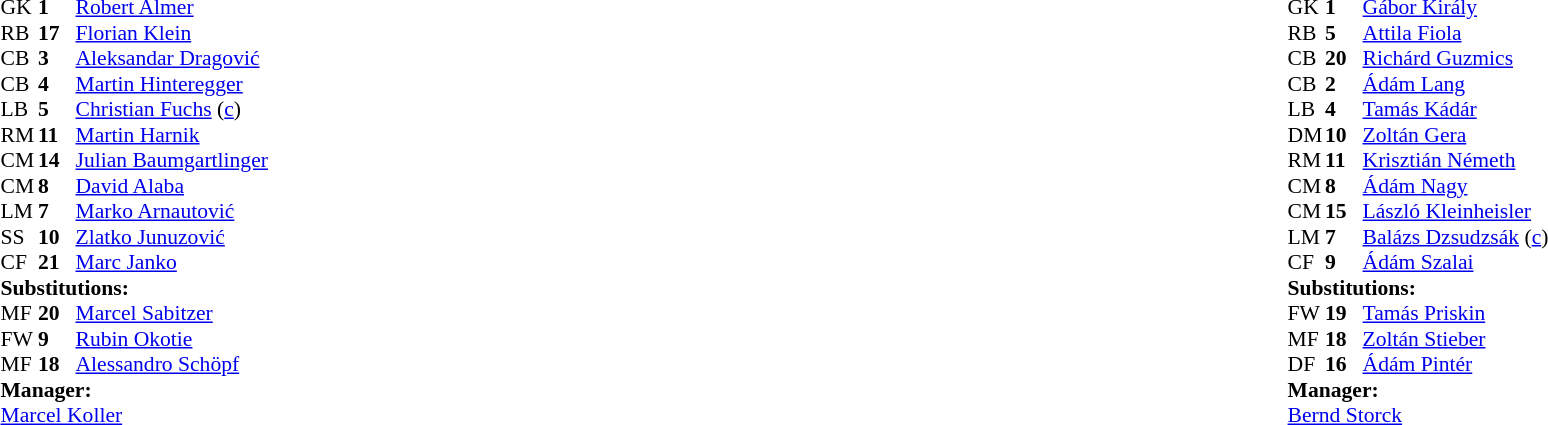<table style="width:100%;">
<tr>
<td style="vertical-align:top; width:40%;"><br><table style="font-size:90%" cellspacing="0" cellpadding="0">
<tr>
<th width="25"></th>
<th width="25"></th>
</tr>
<tr>
<td>GK</td>
<td><strong>1</strong></td>
<td><a href='#'>Robert Almer</a></td>
</tr>
<tr>
<td>RB</td>
<td><strong>17</strong></td>
<td><a href='#'>Florian Klein</a></td>
</tr>
<tr>
<td>CB</td>
<td><strong>3</strong></td>
<td><a href='#'>Aleksandar Dragović</a></td>
<td></td>
</tr>
<tr>
<td>CB</td>
<td><strong>4</strong></td>
<td><a href='#'>Martin Hinteregger</a></td>
</tr>
<tr>
<td>LB</td>
<td><strong>5</strong></td>
<td><a href='#'>Christian Fuchs</a> (<a href='#'>c</a>)</td>
</tr>
<tr>
<td>RM</td>
<td><strong>11</strong></td>
<td><a href='#'>Martin Harnik</a></td>
<td></td>
<td></td>
</tr>
<tr>
<td>CM</td>
<td><strong>14</strong></td>
<td><a href='#'>Julian Baumgartlinger</a></td>
</tr>
<tr>
<td>CM</td>
<td><strong>8</strong></td>
<td><a href='#'>David Alaba</a></td>
</tr>
<tr>
<td>LM</td>
<td><strong>7</strong></td>
<td><a href='#'>Marko Arnautović</a></td>
</tr>
<tr>
<td>SS</td>
<td><strong>10</strong></td>
<td><a href='#'>Zlatko Junuzović</a></td>
<td></td>
<td></td>
</tr>
<tr>
<td>CF</td>
<td><strong>21</strong></td>
<td><a href='#'>Marc Janko</a></td>
<td></td>
<td></td>
</tr>
<tr>
<td colspan=3><strong>Substitutions:</strong></td>
</tr>
<tr>
<td>MF</td>
<td><strong>20</strong></td>
<td><a href='#'>Marcel Sabitzer</a></td>
<td></td>
<td></td>
</tr>
<tr>
<td>FW</td>
<td><strong>9</strong></td>
<td><a href='#'>Rubin Okotie</a></td>
<td></td>
<td></td>
</tr>
<tr>
<td>MF</td>
<td><strong>18</strong></td>
<td><a href='#'>Alessandro Schöpf</a></td>
<td></td>
<td></td>
</tr>
<tr>
<td colspan=3><strong>Manager:</strong></td>
</tr>
<tr>
<td colspan=3> <a href='#'>Marcel Koller</a></td>
</tr>
</table>
</td>
<td valign="top"></td>
<td style="vertical-align:top; width:50%;"><br><table style="font-size:90%; margin:auto;" cellspacing="0" cellpadding="0">
<tr>
<th width=25></th>
<th width=25></th>
</tr>
<tr>
<td>GK</td>
<td><strong>1</strong></td>
<td><a href='#'>Gábor Király</a></td>
</tr>
<tr>
<td>RB</td>
<td><strong>5</strong></td>
<td><a href='#'>Attila Fiola</a></td>
</tr>
<tr>
<td>CB</td>
<td><strong>20</strong></td>
<td><a href='#'>Richárd Guzmics</a></td>
</tr>
<tr>
<td>CB</td>
<td><strong>2</strong></td>
<td><a href='#'>Ádám Lang</a></td>
</tr>
<tr>
<td>LB</td>
<td><strong>4</strong></td>
<td><a href='#'>Tamás Kádár</a></td>
</tr>
<tr>
<td>DM</td>
<td><strong>10</strong></td>
<td><a href='#'>Zoltán Gera</a></td>
</tr>
<tr>
<td>RM</td>
<td><strong>11</strong></td>
<td><a href='#'>Krisztián Németh</a></td>
<td></td>
<td></td>
</tr>
<tr>
<td>CM</td>
<td><strong>8</strong></td>
<td><a href='#'>Ádám Nagy</a></td>
</tr>
<tr>
<td>CM</td>
<td><strong>15</strong></td>
<td><a href='#'>László Kleinheisler</a></td>
<td></td>
<td></td>
</tr>
<tr>
<td>LM</td>
<td><strong>7</strong></td>
<td><a href='#'>Balázs Dzsudzsák</a> (<a href='#'>c</a>)</td>
</tr>
<tr>
<td>CF</td>
<td><strong>9</strong></td>
<td><a href='#'>Ádám Szalai</a></td>
<td></td>
<td></td>
</tr>
<tr>
<td colspan=3><strong>Substitutions:</strong></td>
</tr>
<tr>
<td>FW</td>
<td><strong>19</strong></td>
<td><a href='#'>Tamás Priskin</a></td>
<td></td>
<td></td>
</tr>
<tr>
<td>MF</td>
<td><strong>18</strong></td>
<td><a href='#'>Zoltán Stieber</a></td>
<td></td>
<td></td>
</tr>
<tr>
<td>DF</td>
<td><strong>16</strong></td>
<td><a href='#'>Ádám Pintér</a></td>
<td></td>
<td></td>
</tr>
<tr>
<td colspan=3><strong>Manager:</strong></td>
</tr>
<tr>
<td colspan=3> <a href='#'>Bernd Storck</a></td>
</tr>
</table>
</td>
</tr>
</table>
